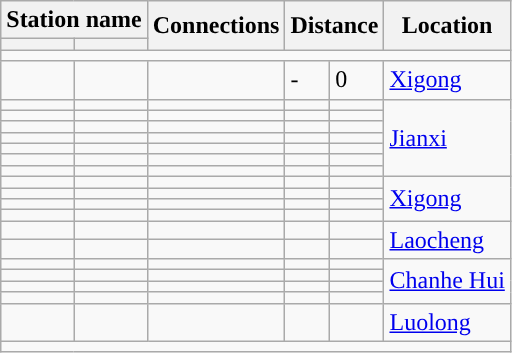<table class="wikitable">
<tr>
<th colspan="2">Station name</th>
<th rowspan="2">Connections</th>
<th colspan="2" rowspan="2">Distance<br></th>
<th rowspan="2">Location</th>
</tr>
<tr>
<th></th>
<th></th>
</tr>
<tr style="background:#">
<td colspan = "6"></td>
</tr>
<tr>
<td></td>
<td></td>
<td></td>
<td>-</td>
<td>0</td>
<td><a href='#'>Xigong</a></td>
</tr>
<tr>
<td></td>
<td></td>
<td></td>
<td></td>
<td></td>
<td rowspan="7"><a href='#'>Jianxi</a></td>
</tr>
<tr>
<td></td>
<td></td>
<td></td>
<td></td>
<td></td>
</tr>
<tr>
<td></td>
<td></td>
<td></td>
<td></td>
<td></td>
</tr>
<tr>
<td></td>
<td></td>
<td></td>
<td></td>
<td></td>
</tr>
<tr>
<td></td>
<td></td>
<td></td>
<td></td>
<td></td>
</tr>
<tr>
<td></td>
<td></td>
<td></td>
<td></td>
<td></td>
</tr>
<tr>
<td></td>
<td></td>
<td></td>
<td></td>
<td></td>
</tr>
<tr>
<td></td>
<td></td>
<td></td>
<td></td>
<td></td>
<td rowspan="4"><a href='#'>Xigong</a></td>
</tr>
<tr>
<td></td>
<td></td>
<td></td>
<td></td>
<td></td>
</tr>
<tr>
<td></td>
<td></td>
<td></td>
<td></td>
<td></td>
</tr>
<tr>
<td></td>
<td></td>
<td></td>
<td></td>
<td></td>
</tr>
<tr>
<td></td>
<td></td>
<td></td>
<td></td>
<td></td>
<td rowspan="2"><a href='#'>Laocheng</a></td>
</tr>
<tr>
<td></td>
<td></td>
<td></td>
<td></td>
<td></td>
</tr>
<tr>
<td></td>
<td></td>
<td></td>
<td></td>
<td></td>
<td rowspan="4"><a href='#'>Chanhe Hui</a></td>
</tr>
<tr>
<td></td>
<td></td>
<td></td>
<td></td>
<td></td>
</tr>
<tr>
<td></td>
<td></td>
<td></td>
<td></td>
<td></td>
</tr>
<tr>
<td></td>
<td></td>
<td></td>
<td></td>
<td></td>
</tr>
<tr>
<td></td>
<td></td>
<td></td>
<td></td>
<td></td>
<td><a href='#'>Luolong</a></td>
</tr>
<tr style="background:#">
<td colspan = "6"></td>
</tr>
</table>
